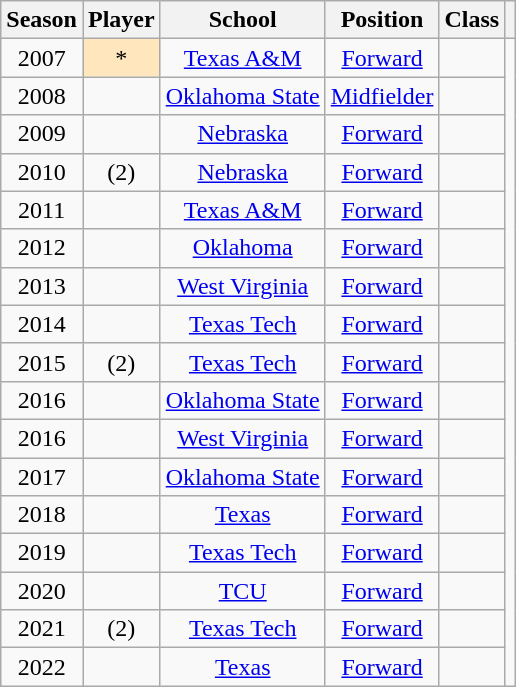<table class="wikitable sortable" style="text-align: center;">
<tr>
<th>Season</th>
<th>Player</th>
<th>School</th>
<th>Position</th>
<th>Class</th>
<th class="unsortable"></th>
</tr>
<tr>
<td>2007</td>
<td style="background-color:#FFE6BD"> *</td>
<td><a href='#'>Texas A&M</a></td>
<td><a href='#'>Forward</a></td>
<td></td>
<td rowspan=17></td>
</tr>
<tr>
<td>2008</td>
<td></td>
<td><a href='#'>Oklahoma State</a></td>
<td><a href='#'>Midfielder</a></td>
<td></td>
</tr>
<tr>
<td>2009</td>
<td></td>
<td><a href='#'>Nebraska</a></td>
<td><a href='#'>Forward</a></td>
<td></td>
</tr>
<tr>
<td>2010</td>
<td> (2)</td>
<td><a href='#'>Nebraska</a></td>
<td><a href='#'>Forward</a></td>
<td></td>
</tr>
<tr>
<td>2011</td>
<td></td>
<td><a href='#'>Texas A&M</a></td>
<td><a href='#'>Forward</a></td>
<td></td>
</tr>
<tr>
<td>2012</td>
<td></td>
<td><a href='#'>Oklahoma</a></td>
<td><a href='#'>Forward</a></td>
<td></td>
</tr>
<tr>
<td>2013</td>
<td></td>
<td><a href='#'>West Virginia</a></td>
<td><a href='#'>Forward</a></td>
<td></td>
</tr>
<tr>
<td>2014</td>
<td></td>
<td><a href='#'>Texas Tech</a></td>
<td><a href='#'>Forward</a></td>
<td></td>
</tr>
<tr>
<td>2015</td>
<td> (2)</td>
<td><a href='#'>Texas Tech</a></td>
<td><a href='#'>Forward</a></td>
<td></td>
</tr>
<tr>
<td>2016</td>
<td></td>
<td><a href='#'>Oklahoma State</a></td>
<td><a href='#'>Forward</a></td>
<td></td>
</tr>
<tr>
<td>2016</td>
<td></td>
<td><a href='#'>West Virginia</a></td>
<td><a href='#'>Forward</a></td>
<td></td>
</tr>
<tr>
<td>2017</td>
<td></td>
<td><a href='#'>Oklahoma State</a></td>
<td><a href='#'>Forward</a></td>
<td></td>
</tr>
<tr>
<td>2018</td>
<td></td>
<td><a href='#'>Texas</a></td>
<td><a href='#'>Forward</a></td>
<td></td>
</tr>
<tr>
<td>2019</td>
<td></td>
<td><a href='#'>Texas Tech</a></td>
<td><a href='#'>Forward</a></td>
<td></td>
</tr>
<tr>
<td>2020</td>
<td></td>
<td><a href='#'>TCU</a></td>
<td><a href='#'>Forward</a></td>
<td></td>
</tr>
<tr>
<td>2021</td>
<td> (2)</td>
<td><a href='#'>Texas Tech</a></td>
<td><a href='#'>Forward</a></td>
<td></td>
</tr>
<tr>
<td>2022</td>
<td></td>
<td><a href='#'>Texas</a></td>
<td><a href='#'>Forward</a></td>
<td></td>
</tr>
</table>
